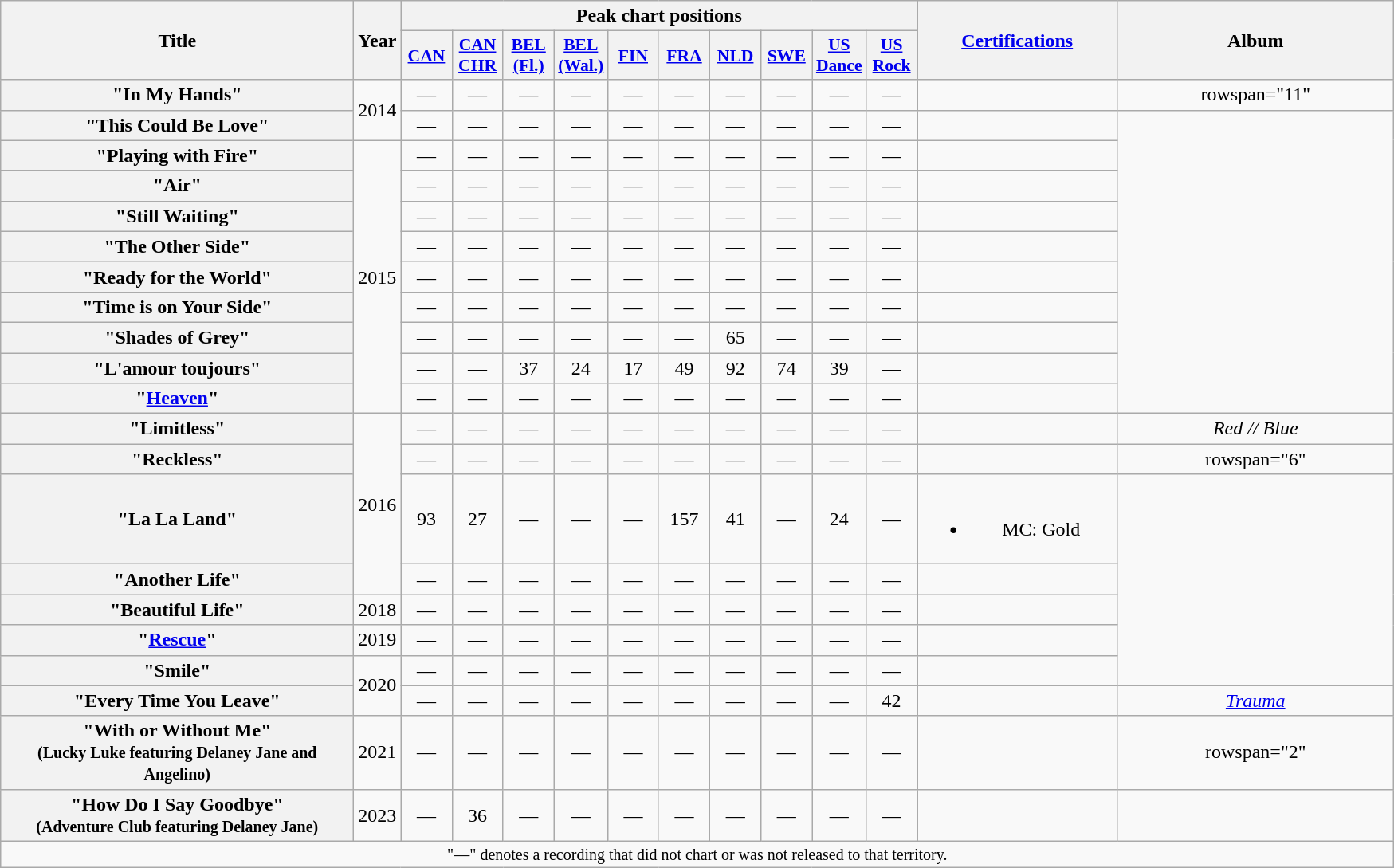<table class="wikitable plainrowheaders" style="text-align:center;">
<tr>
<th scope="col" rowspan="2" style="width:18em;">Title</th>
<th scope="col" rowspan="2" style="width:1em;">Year</th>
<th scope="col" colspan="10">Peak chart positions</th>
<th scope="col" rowspan="2" style="width:10em;"><a href='#'>Certifications</a></th>
<th scope="col" rowspan="2" style="width:14em;">Album</th>
</tr>
<tr>
<th scope="col" style="width:2.5em;font-size:90%;"><a href='#'>CAN</a><br></th>
<th scope="col" style="width:2.5em;font-size:90%;"><a href='#'>CAN<br>CHR</a><br></th>
<th scope="col" style="width:2.5em;font-size:90%;"><a href='#'>BEL (Fl.)</a><br></th>
<th scope="col" style="width:2.5em;font-size:90%;"><a href='#'>BEL (Wal.)</a><br></th>
<th scope="col" style="width:2.5em;font-size:90%;"><a href='#'>FIN</a><br></th>
<th scope="col" style="width:2.5em;font-size:90%;"><a href='#'>FRA</a><br></th>
<th scope="col" style="width:2.5em;font-size:90%;"><a href='#'>NLD</a><br></th>
<th scope="col" style="width:2.5em;font-size:90%;"><a href='#'>SWE</a><br></th>
<th scope="col" style="width:2.5em;font-size:90%;"><a href='#'>US<br>Dance</a><br></th>
<th scope="col" style="width:2.5em;font-size:90%;"><a href='#'>US<br>Rock</a><br></th>
</tr>
<tr>
<th scope="row">"In My Hands"<br></th>
<td rowspan="2">2014</td>
<td>—</td>
<td>—</td>
<td>—</td>
<td>—</td>
<td>—</td>
<td>—</td>
<td>—</td>
<td>—</td>
<td>—</td>
<td>—</td>
<td></td>
<td>rowspan="11" </td>
</tr>
<tr>
<th scope="row">"This Could Be Love"<br></th>
<td>—</td>
<td>—</td>
<td>—</td>
<td>—</td>
<td>—</td>
<td>—</td>
<td>—</td>
<td>—</td>
<td>—</td>
<td>—</td>
<td></td>
</tr>
<tr>
<th scope="row">"Playing with Fire"<br></th>
<td rowspan="9">2015</td>
<td>—</td>
<td>—</td>
<td>—</td>
<td>—</td>
<td>—</td>
<td>—</td>
<td>—</td>
<td>—</td>
<td>—</td>
<td>—</td>
<td></td>
</tr>
<tr>
<th scope="row">"Air"<br></th>
<td>—</td>
<td>—</td>
<td>—</td>
<td>—</td>
<td>—</td>
<td>—</td>
<td>—</td>
<td>—</td>
<td>—</td>
<td>—</td>
<td></td>
</tr>
<tr>
<th scope="row">"Still Waiting"<br></th>
<td>—</td>
<td>—</td>
<td>—</td>
<td>—</td>
<td>—</td>
<td>—</td>
<td>—</td>
<td>—</td>
<td>—</td>
<td>—</td>
<td></td>
</tr>
<tr>
<th scope="row">"The Other Side"<br></th>
<td>—</td>
<td>—</td>
<td>—</td>
<td>—</td>
<td>—</td>
<td>—</td>
<td>—</td>
<td>—</td>
<td>—</td>
<td>—</td>
<td></td>
</tr>
<tr>
<th scope="row">"Ready for the World"<br></th>
<td>—</td>
<td>—</td>
<td>—</td>
<td>—</td>
<td>—</td>
<td>—</td>
<td>—</td>
<td>—</td>
<td>—</td>
<td>—</td>
<td></td>
</tr>
<tr>
<th scope="row">"Time is on Your Side"<br></th>
<td>—</td>
<td>—</td>
<td>—</td>
<td>—</td>
<td>—</td>
<td>—</td>
<td>—</td>
<td>—</td>
<td>—</td>
<td>—</td>
<td></td>
</tr>
<tr>
<th scope="row">"Shades of Grey"<br></th>
<td>—</td>
<td>—</td>
<td>—</td>
<td>—</td>
<td>—</td>
<td>—</td>
<td>65</td>
<td>—</td>
<td>—</td>
<td>—</td>
<td></td>
</tr>
<tr>
<th scope="row">"L'amour toujours" <br></th>
<td>—</td>
<td>—</td>
<td>37</td>
<td>24</td>
<td>17</td>
<td>49</td>
<td>92</td>
<td>74</td>
<td>39</td>
<td>—</td>
<td></td>
</tr>
<tr>
<th scope="row">"<a href='#'>Heaven</a>"<br></th>
<td>—</td>
<td>—</td>
<td>—</td>
<td>—</td>
<td>—</td>
<td>—</td>
<td>—</td>
<td>—</td>
<td>—</td>
<td>—</td>
<td></td>
</tr>
<tr>
<th scope="row">"Limitless"<br></th>
<td rowspan="4">2016</td>
<td>—</td>
<td>—</td>
<td>—</td>
<td>—</td>
<td>—</td>
<td>—</td>
<td>—</td>
<td>—</td>
<td>—</td>
<td>—</td>
<td></td>
<td><em>Red // Blue</em></td>
</tr>
<tr>
<th scope="row">"Reckless"<br></th>
<td>—</td>
<td>—</td>
<td>—</td>
<td>—</td>
<td>—</td>
<td>—</td>
<td>—</td>
<td>—</td>
<td>—</td>
<td>—</td>
<td></td>
<td>rowspan="6" </td>
</tr>
<tr>
<th scope="row">"La La Land"<br></th>
<td>93</td>
<td>27</td>
<td>—</td>
<td>—</td>
<td>—</td>
<td>157</td>
<td>41</td>
<td>—</td>
<td>24</td>
<td>—</td>
<td><br><ul><li>MC: Gold</li></ul></td>
</tr>
<tr>
<th scope="row">"Another Life"<br></th>
<td>—</td>
<td>—</td>
<td>—</td>
<td>—</td>
<td>—</td>
<td>—</td>
<td>—</td>
<td>—</td>
<td>—</td>
<td>—</td>
<td></td>
</tr>
<tr>
<th scope="row">"Beautiful Life"<br></th>
<td>2018</td>
<td>—</td>
<td>—</td>
<td>—</td>
<td>—</td>
<td>—</td>
<td>—</td>
<td>—</td>
<td>—</td>
<td>—</td>
<td>—</td>
<td></td>
</tr>
<tr>
<th scope="row">"<a href='#'>Rescue</a>"<br></th>
<td>2019</td>
<td>—</td>
<td>—</td>
<td>—</td>
<td>—</td>
<td>—</td>
<td>—</td>
<td>—</td>
<td>—</td>
<td>—</td>
<td>—</td>
<td></td>
</tr>
<tr>
<th scope="row">"Smile"<br></th>
<td rowspan="2">2020</td>
<td>—</td>
<td>—</td>
<td>—</td>
<td>—</td>
<td>—</td>
<td>—</td>
<td>—</td>
<td>—</td>
<td>—</td>
<td>—</td>
<td></td>
</tr>
<tr>
<th scope="row">"Every Time You Leave"<br></th>
<td>—</td>
<td>—</td>
<td>—</td>
<td>—</td>
<td>—</td>
<td>—</td>
<td>—</td>
<td>—</td>
<td>—</td>
<td>42</td>
<td></td>
<td><em><a href='#'>Trauma</a></em></td>
</tr>
<tr>
<th scope="row">"With or Without Me"<br><small>(Lucky Luke featuring Delaney Jane and Angelino)</small></th>
<td>2021</td>
<td>—</td>
<td>—</td>
<td>—</td>
<td>—</td>
<td>—</td>
<td>—</td>
<td>—</td>
<td>—</td>
<td>—</td>
<td>—</td>
<td></td>
<td>rowspan="2" </td>
</tr>
<tr>
<th scope="row">"How Do I Say Goodbye"<br><small>(Adventure Club featuring Delaney Jane)</small></th>
<td>2023</td>
<td>—</td>
<td>36</td>
<td>—</td>
<td>—</td>
<td>—</td>
<td>—</td>
<td>—</td>
<td>—</td>
<td>—</td>
<td>—</td>
<td></td>
</tr>
<tr>
<td colspan="15" style="font-size:smaller;">"—" denotes a recording that did not chart or was not released to that territory.</td>
</tr>
</table>
